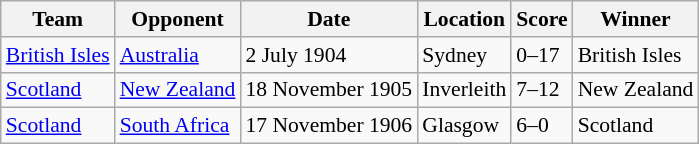<table class="wikitable" style="font-size: 90%; margin-left: 20px;">
<tr>
<th scope="col">Team</th>
<th scope="col">Opponent</th>
<th scope="col">Date</th>
<th scope="col">Location</th>
<th scope="col">Score</th>
<th scope="col">Winner</th>
</tr>
<tr>
<td align=left><a href='#'>British Isles</a></td>
<td><a href='#'>Australia</a></td>
<td>2 July 1904</td>
<td>Sydney</td>
<td>0–17</td>
<td>British Isles</td>
</tr>
<tr>
<td align=left><a href='#'>Scotland</a></td>
<td><a href='#'>New Zealand</a></td>
<td>18 November 1905</td>
<td>Inverleith</td>
<td>7–12</td>
<td>New Zealand</td>
</tr>
<tr>
<td align=left><a href='#'>Scotland</a></td>
<td><a href='#'>South Africa</a></td>
<td>17 November 1906</td>
<td>Glasgow</td>
<td>6–0</td>
<td>Scotland</td>
</tr>
</table>
